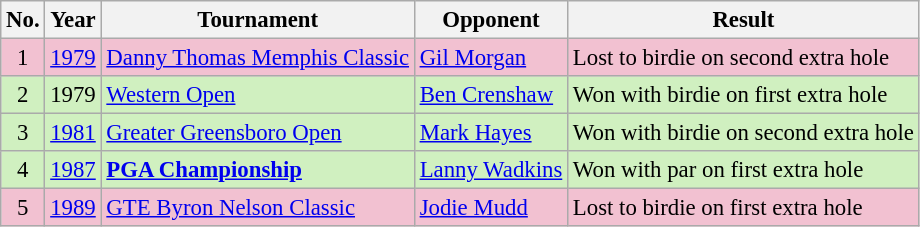<table class="wikitable" style="font-size:95%;">
<tr>
<th>No.</th>
<th>Year</th>
<th>Tournament</th>
<th>Opponent</th>
<th>Result</th>
</tr>
<tr style="background:#F2C1D1;">
<td align=center>1</td>
<td><a href='#'>1979</a></td>
<td><a href='#'>Danny Thomas Memphis Classic</a></td>
<td> <a href='#'>Gil Morgan</a></td>
<td>Lost to birdie on second extra hole</td>
</tr>
<tr style="background:#D0F0C0;">
<td align=center>2</td>
<td>1979</td>
<td><a href='#'>Western Open</a></td>
<td> <a href='#'>Ben Crenshaw</a></td>
<td>Won with birdie on first extra hole</td>
</tr>
<tr style="background:#D0F0C0;">
<td align=center>3</td>
<td><a href='#'>1981</a></td>
<td><a href='#'>Greater Greensboro Open</a></td>
<td> <a href='#'>Mark Hayes</a></td>
<td>Won with birdie on second extra hole</td>
</tr>
<tr style="background:#D0F0C0;">
<td align=center>4</td>
<td><a href='#'>1987</a></td>
<td><strong><a href='#'>PGA Championship</a></strong></td>
<td> <a href='#'>Lanny Wadkins</a></td>
<td>Won with par on first extra hole</td>
</tr>
<tr style="background:#F2C1D1;">
<td align=center>5</td>
<td><a href='#'>1989</a></td>
<td><a href='#'>GTE Byron Nelson Classic</a></td>
<td> <a href='#'>Jodie Mudd</a></td>
<td>Lost to birdie on first extra hole</td>
</tr>
</table>
